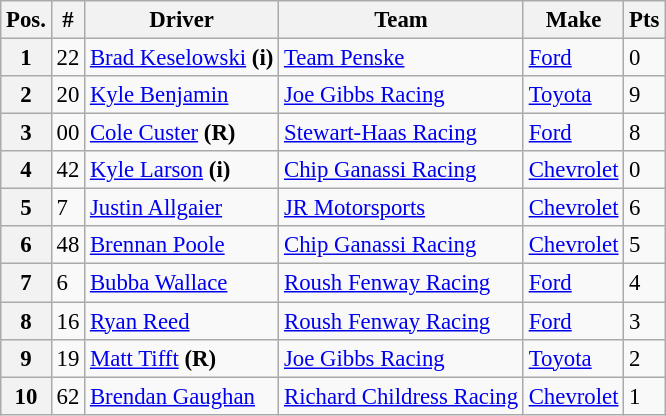<table class="wikitable" style="font-size:95%">
<tr>
<th>Pos.</th>
<th>#</th>
<th>Driver</th>
<th>Team</th>
<th>Make</th>
<th>Pts</th>
</tr>
<tr>
<th>1</th>
<td>22</td>
<td><a href='#'>Brad Keselowski</a> <strong>(i)</strong></td>
<td><a href='#'>Team Penske</a></td>
<td><a href='#'>Ford</a></td>
<td>0</td>
</tr>
<tr>
<th>2</th>
<td>20</td>
<td><a href='#'>Kyle Benjamin</a></td>
<td><a href='#'>Joe Gibbs Racing</a></td>
<td><a href='#'>Toyota</a></td>
<td>9</td>
</tr>
<tr>
<th>3</th>
<td>00</td>
<td><a href='#'>Cole Custer</a> <strong>(R)</strong></td>
<td><a href='#'>Stewart-Haas Racing</a></td>
<td><a href='#'>Ford</a></td>
<td>8</td>
</tr>
<tr>
<th>4</th>
<td>42</td>
<td><a href='#'>Kyle Larson</a> <strong>(i)</strong></td>
<td><a href='#'>Chip Ganassi Racing</a></td>
<td><a href='#'>Chevrolet</a></td>
<td>0</td>
</tr>
<tr>
<th>5</th>
<td>7</td>
<td><a href='#'>Justin Allgaier</a></td>
<td><a href='#'>JR Motorsports</a></td>
<td><a href='#'>Chevrolet</a></td>
<td>6</td>
</tr>
<tr>
<th>6</th>
<td>48</td>
<td><a href='#'>Brennan Poole</a></td>
<td><a href='#'>Chip Ganassi Racing</a></td>
<td><a href='#'>Chevrolet</a></td>
<td>5</td>
</tr>
<tr>
<th>7</th>
<td>6</td>
<td><a href='#'>Bubba Wallace</a></td>
<td><a href='#'>Roush Fenway Racing</a></td>
<td><a href='#'>Ford</a></td>
<td>4</td>
</tr>
<tr>
<th>8</th>
<td>16</td>
<td><a href='#'>Ryan Reed</a></td>
<td><a href='#'>Roush Fenway Racing</a></td>
<td><a href='#'>Ford</a></td>
<td>3</td>
</tr>
<tr>
<th>9</th>
<td>19</td>
<td><a href='#'>Matt Tifft</a> <strong>(R)</strong></td>
<td><a href='#'>Joe Gibbs Racing</a></td>
<td><a href='#'>Toyota</a></td>
<td>2</td>
</tr>
<tr>
<th>10</th>
<td>62</td>
<td><a href='#'>Brendan Gaughan</a></td>
<td><a href='#'>Richard Childress Racing</a></td>
<td><a href='#'>Chevrolet</a></td>
<td>1</td>
</tr>
</table>
